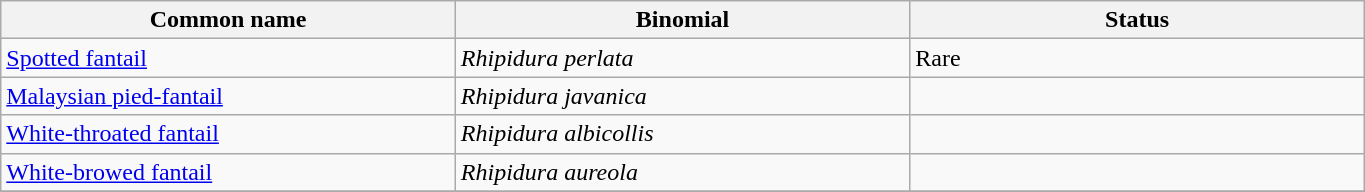<table width=72% class="wikitable">
<tr>
<th width=24%>Common name</th>
<th width=24%>Binomial</th>
<th width=24%>Status</th>
</tr>
<tr>
<td><a href='#'>Spotted fantail</a></td>
<td><em>Rhipidura perlata</em></td>
<td>Rare</td>
</tr>
<tr>
<td><a href='#'>Malaysian pied-fantail</a></td>
<td><em>Rhipidura javanica</em></td>
<td></td>
</tr>
<tr>
<td><a href='#'>White-throated fantail</a></td>
<td><em>Rhipidura albicollis</em></td>
<td></td>
</tr>
<tr>
<td><a href='#'>White-browed fantail</a></td>
<td><em>Rhipidura aureola</em></td>
<td></td>
</tr>
<tr>
</tr>
</table>
